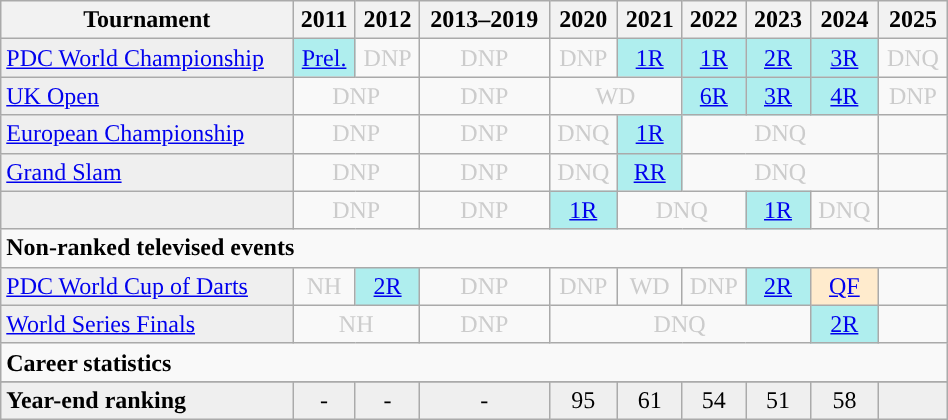<table class="wikitable" style="width:50%; margin:0">
<tr>
<th>Tournament</th>
<th>2011</th>
<th>2012</th>
<th>2013–2019</th>
<th>2020</th>
<th>2021</th>
<th>2022</th>
<th>2023</th>
<th>2024</th>
<th>2025</th>
</tr>
<tr>
<td style="background:#efefef;"><a href='#'>PDC World Championship</a></td>
<td style="text-align:center; background:#afeeee;"><a href='#'>Prel.</a></td>
<td style="text-align:center; color:#ccc;">DNP</td>
<td style="text-align:center; color:#ccc;">DNP</td>
<td style="text-align:center; color:#ccc;">DNP</td>
<td style="text-align:center; background:#afeeee;"><a href='#'>1R</a></td>
<td style="text-align:center; background:#afeeee;"><a href='#'>1R</a></td>
<td style="text-align:center; background:#afeeee;"><a href='#'>2R</a></td>
<td style="text-align:center; background:#afeeee;"><a href='#'>3R</a></td>
<td style="text-align:center; color:#ccc;">DNQ</td>
</tr>
<tr>
<td style="background:#efefef;"><a href='#'>UK Open</a></td>
<td colspan="2" style="text-align:center; color:#ccc;">DNP</td>
<td style="text-align:center; color:#ccc;">DNP</td>
<td colspan="2" style="text-align:center; color:#ccc;">WD</td>
<td style="text-align:center; background:#afeeee;"><a href='#'>6R</a></td>
<td style="text-align:center; background:#afeeee;"><a href='#'>3R</a></td>
<td style="text-align:center; background:#afeeee;"><a href='#'>4R</a></td>
<td style="text-align:center; color:#ccc;">DNP</td>
</tr>
<tr>
<td style="background:#efefef;"><a href='#'>European Championship</a></td>
<td colspan="2" style="text-align:center; color:#ccc;">DNP</td>
<td style="text-align:center; color:#ccc;">DNP</td>
<td style="text-align:center; color:#ccc;">DNQ</td>
<td style="text-align:center; background:#afeeee;"><a href='#'>1R</a></td>
<td colspan="3" style="text-align:center; color:#ccc;">DNQ</td>
<td></td>
</tr>
<tr>
<td style="background:#efefef;"><a href='#'>Grand Slam</a></td>
<td colspan="2" style="text-align:center; color:#ccc;">DNP</td>
<td style="text-align:center; color:#ccc;">DNP</td>
<td style="text-align:center; color:#ccc;">DNQ</td>
<td style="text-align:center; background:#afeeee;"><a href='#'>RR</a></td>
<td colspan="3" style="text-align:center; color:#ccc;">DNQ</td>
<td></td>
</tr>
<tr>
<td style="background:#efefef;"></td>
<td colspan="2" style="text-align:center; color:#ccc;">DNP</td>
<td style="text-align:center; color:#ccc;">DNP</td>
<td style="text-align:center; background:#afeeee;"><a href='#'>1R</a></td>
<td colspan="2" style="text-align:center; color:#ccc;">DNQ</td>
<td style="text-align:center; background:#afeeee;"><a href='#'>1R</a></td>
<td style="text-align:center; color:#ccc;">DNQ</td>
<td></td>
</tr>
<tr>
<td colspan="21" align="left"><strong>Non-ranked televised events</strong></td>
</tr>
<tr>
<td style="background:#efefef;"><a href='#'>PDC World Cup of Darts</a></td>
<td style="text-align:center; color:#ccc;">NH</td>
<td style="text-align:center; background:#afeeee;"><a href='#'>2R</a></td>
<td style="text-align:center; color:#ccc;">DNP</td>
<td style="text-align:center; color:#ccc;">DNP</td>
<td style="text-align:center; color:#ccc;">WD</td>
<td style="text-align:center; color:#ccc;">DNP</td>
<td style="text-align:center; background:#afeeee;"><a href='#'>2R</a></td>
<td style="text-align:center; background:#ffebcd;"><a href='#'>QF</a></td>
<td></td>
</tr>
<tr>
<td style="background:#efefef;"><a href='#'>World Series Finals</a></td>
<td colspan="2" style="text-align:center; color:#ccc;">NH</td>
<td style="text-align:center; color:#ccc;">DNP</td>
<td colspan="4" style="text-align:center; color:#ccc;">DNQ</td>
<td style="text-align:center; background:#afeeee;"><a href='#'>2R</a></td>
<td></td>
</tr>
<tr>
<td colspan="14" align="left"><strong>Career statistics</strong></td>
</tr>
<tr>
</tr>
<tr bgcolor="efefef">
<td align="left"><strong>Year-end ranking</strong></td>
<td style="text-align:center;">-</td>
<td style="text-align:center;">-</td>
<td style="text-align:center;">-</td>
<td style="text-align:center;">95</td>
<td style="text-align:center;">61</td>
<td style="text-align:center;">54</td>
<td style="text-align:center;">51</td>
<td style="text-align:center;">58</td>
<td></td>
</tr>
</table>
